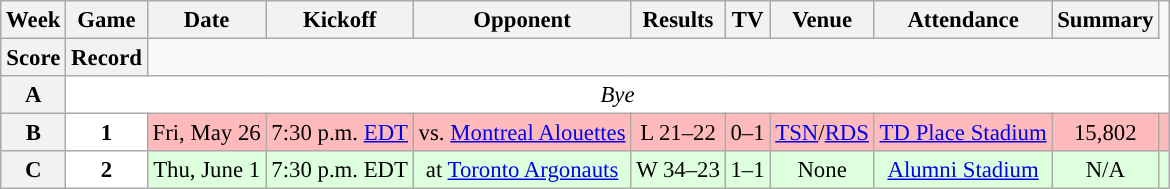<table class="wikitable" style="font-size: 95%;">
<tr>
<th scope="col">Week</th>
<th scope="col">Game</th>
<th scope="col">Date</th>
<th scope="col">Kickoff</th>
<th scope="col">Opponent</th>
<th scope="col">Results</th>
<th scope="col">TV</th>
<th scope="col">Venue</th>
<th scope="col">Attendance</th>
<th scope="col">Summary</th>
</tr>
<tr>
<th scope="col">Score</th>
<th scope="col">Record</th>
</tr>
<tr align="center" bgcolor="#ffffff">
<th align="center"><strong>A</strong></th>
<td colspan=10 align="center" valign="middle"><em>Bye</em></td>
</tr>
<tr align="center" bgcolor="#ffbbbb">
<th align="center"><strong>B</strong></th>
<th style="text-align:center; background:white;"><span>1</span></th>
<td align="center">Fri, May 26</td>
<td align="center">7:30 p.m. <a href='#'>EDT</a></td>
<td align="center">vs. <a href='#'>Montreal Alouettes</a></td>
<td align="center">L 21–22</td>
<td align="center">0–1</td>
<td align="center"><a href='#'>TSN</a>/<a href='#'>RDS</a></td>
<td align="center"><a href='#'>TD Place Stadium</a></td>
<td align="center">15,802</td>
<td align="center"></td>
</tr>
<tr align="center" bgcolor="#ddffdd">
<th align="center"><strong>C</strong></th>
<th style="text-align:center; background:white;"><span>2</span></th>
<td align="center">Thu, June 1</td>
<td align="center">7:30 p.m. EDT</td>
<td align="center">at <a href='#'>Toronto Argonauts</a></td>
<td align="center">W 34–23</td>
<td align="center">1–1</td>
<td align="center">None</td>
<td align="center"><a href='#'>Alumni Stadium</a></td>
<td align="center">N/A</td>
<td align="center"></td>
</tr>
</table>
